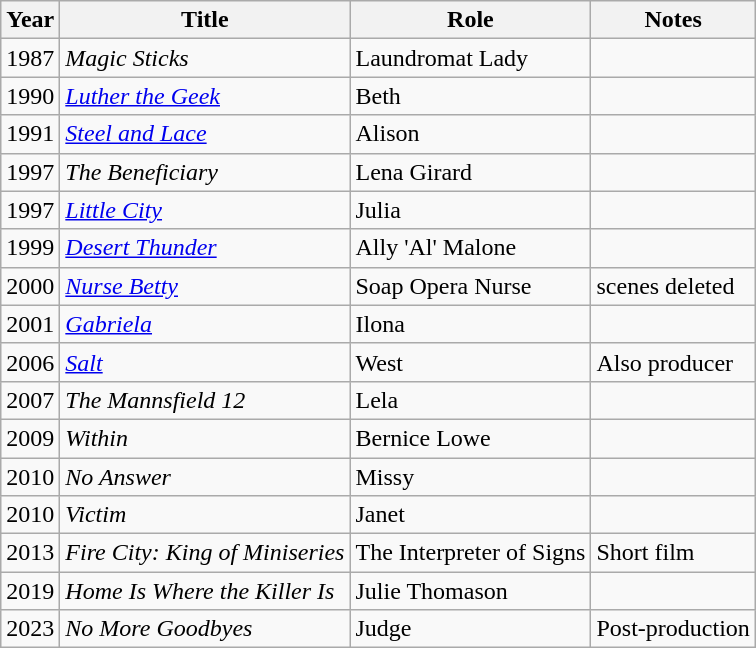<table class="wikitable sortable">
<tr>
<th>Year</th>
<th>Title</th>
<th>Role</th>
<th class="unsortable">Notes</th>
</tr>
<tr>
<td>1987</td>
<td><em>Magic Sticks</em></td>
<td>Laundromat Lady</td>
<td></td>
</tr>
<tr>
<td>1990</td>
<td><em><a href='#'>Luther the Geek</a></em></td>
<td>Beth</td>
<td></td>
</tr>
<tr>
<td>1991</td>
<td><em><a href='#'>Steel and Lace</a></em></td>
<td>Alison</td>
<td></td>
</tr>
<tr>
<td>1997</td>
<td><em>The Beneficiary</em></td>
<td>Lena Girard</td>
<td></td>
</tr>
<tr>
<td>1997</td>
<td><em><a href='#'>Little City</a></em></td>
<td>Julia</td>
<td></td>
</tr>
<tr>
<td>1999</td>
<td><em><a href='#'>Desert Thunder</a></em></td>
<td>Ally 'Al' Malone</td>
<td></td>
</tr>
<tr>
<td>2000</td>
<td><em><a href='#'>Nurse Betty</a></em></td>
<td>Soap Opera Nurse</td>
<td>scenes deleted</td>
</tr>
<tr>
<td>2001</td>
<td><em><a href='#'>Gabriela</a> </em></td>
<td>Ilona</td>
<td></td>
</tr>
<tr>
<td>2006</td>
<td><em><a href='#'>Salt</a></em></td>
<td>West</td>
<td>Also producer</td>
</tr>
<tr>
<td>2007</td>
<td><em>The Mannsfield 12</em></td>
<td>Lela</td>
<td></td>
</tr>
<tr>
<td>2009</td>
<td><em>Within</em></td>
<td>Bernice Lowe</td>
<td></td>
</tr>
<tr>
<td>2010</td>
<td><em>No Answer</em></td>
<td>Missy</td>
<td></td>
</tr>
<tr>
<td>2010</td>
<td><em>Victim</em></td>
<td>Janet</td>
<td></td>
</tr>
<tr>
<td>2013</td>
<td><em>Fire City: King of Miniseries</em></td>
<td>The Interpreter of Signs</td>
<td>Short film</td>
</tr>
<tr>
<td>2019</td>
<td><em>Home Is Where the Killer Is</em></td>
<td>Julie Thomason</td>
<td></td>
</tr>
<tr>
<td>2023</td>
<td><em>No More Goodbyes</em></td>
<td>Judge</td>
<td>Post-production</td>
</tr>
</table>
